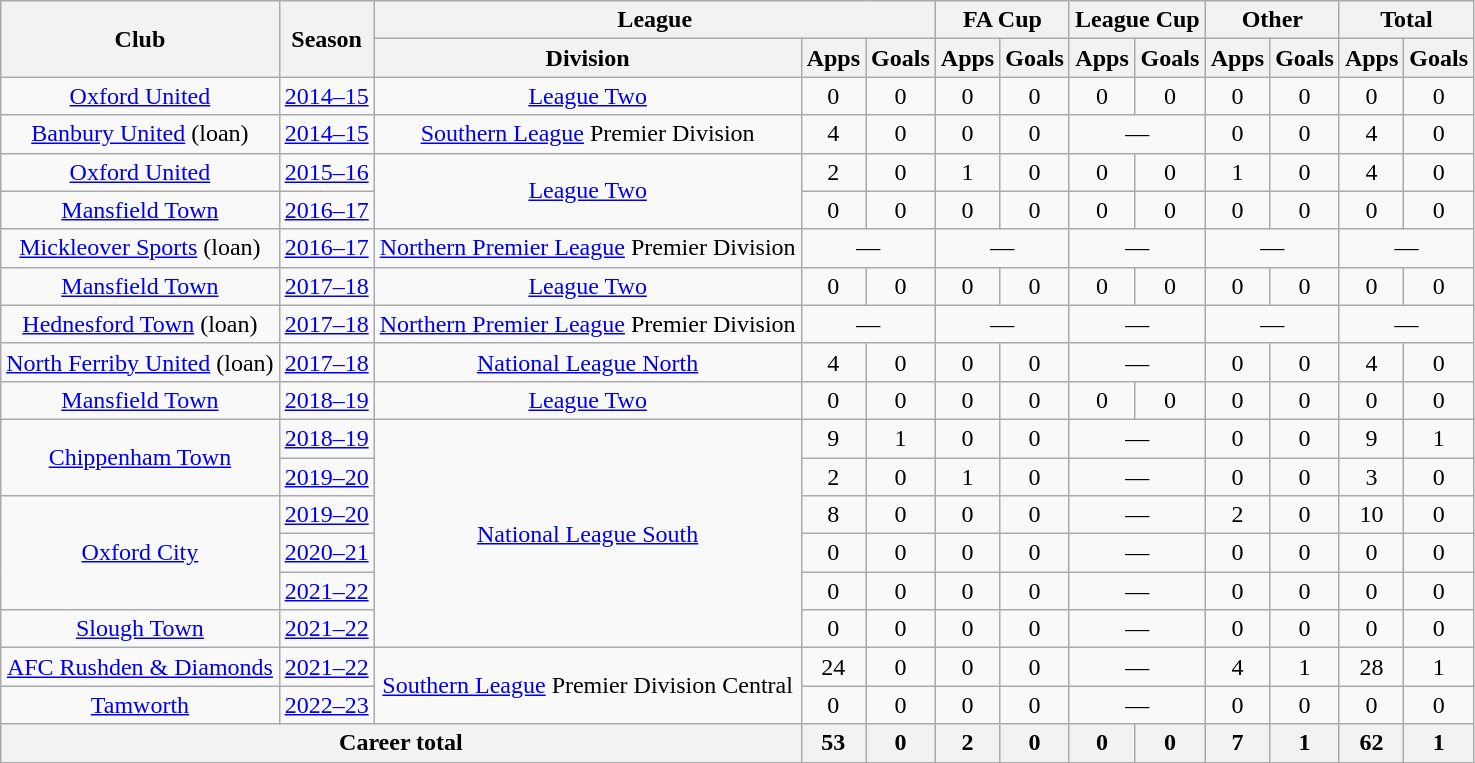<table class="wikitable" style="text-align: center;">
<tr>
<th rowspan="2">Club</th>
<th rowspan="2">Season</th>
<th colspan="3">League</th>
<th colspan="2">FA Cup</th>
<th colspan="2">League Cup</th>
<th colspan="2">Other</th>
<th colspan="2">Total</th>
</tr>
<tr>
<th>Division</th>
<th>Apps</th>
<th>Goals</th>
<th>Apps</th>
<th>Goals</th>
<th>Apps</th>
<th>Goals</th>
<th>Apps</th>
<th>Goals</th>
<th>Apps</th>
<th>Goals</th>
</tr>
<tr>
<td><a href='#'>Oxford United</a></td>
<td><a href='#'>2014–15</a></td>
<td><a href='#'>League Two</a></td>
<td>0</td>
<td>0</td>
<td>0</td>
<td>0</td>
<td>0</td>
<td>0</td>
<td>0</td>
<td>0</td>
<td>0</td>
<td>0</td>
</tr>
<tr>
<td><a href='#'>Banbury United</a> (loan)</td>
<td><a href='#'>2014–15</a></td>
<td><a href='#'>Southern League</a> Premier Division</td>
<td>4</td>
<td>0</td>
<td>0</td>
<td>0</td>
<td colspan="2">—</td>
<td>0</td>
<td>0</td>
<td>4</td>
<td>0</td>
</tr>
<tr>
<td><a href='#'>Oxford United</a></td>
<td><a href='#'>2015–16</a></td>
<td rowspan="2"><a href='#'>League Two</a></td>
<td>2</td>
<td>0</td>
<td>1</td>
<td>0</td>
<td>0</td>
<td>0</td>
<td>1</td>
<td>0</td>
<td>4</td>
<td>0</td>
</tr>
<tr>
<td><a href='#'>Mansfield Town</a></td>
<td><a href='#'>2016–17</a></td>
<td>0</td>
<td>0</td>
<td>0</td>
<td>0</td>
<td>0</td>
<td>0</td>
<td>0</td>
<td>0</td>
<td>0</td>
<td>0</td>
</tr>
<tr>
<td><a href='#'>Mickleover Sports</a> (loan)</td>
<td><a href='#'>2016–17</a></td>
<td><a href='#'>Northern Premier League</a> Premier Division</td>
<td colspan="2">—</td>
<td colspan="2">—</td>
<td colspan="2">—</td>
<td colspan="2">—</td>
<td colspan="2">—</td>
</tr>
<tr>
<td><a href='#'>Mansfield Town</a></td>
<td><a href='#'>2017–18</a></td>
<td><a href='#'>League Two</a></td>
<td>0</td>
<td>0</td>
<td>0</td>
<td>0</td>
<td>0</td>
<td>0</td>
<td>0</td>
<td>0</td>
<td>0</td>
<td>0</td>
</tr>
<tr>
<td><a href='#'>Hednesford Town</a> (loan)</td>
<td><a href='#'>2017–18</a></td>
<td><a href='#'>Northern Premier League</a> Premier Division</td>
<td colspan="2">—</td>
<td colspan="2">—</td>
<td colspan="2">—</td>
<td colspan="2">—</td>
<td colspan="2">—</td>
</tr>
<tr>
<td><a href='#'>North Ferriby United</a> (loan)</td>
<td><a href='#'>2017–18</a></td>
<td><a href='#'>National League North</a></td>
<td>4</td>
<td>0</td>
<td>0</td>
<td>0</td>
<td colspan="2">—</td>
<td>0</td>
<td>0</td>
<td>4</td>
<td>0</td>
</tr>
<tr>
<td><a href='#'>Mansfield Town</a></td>
<td><a href='#'>2018–19</a></td>
<td><a href='#'>League Two</a></td>
<td>0</td>
<td>0</td>
<td>0</td>
<td>0</td>
<td>0</td>
<td>0</td>
<td>0</td>
<td>0</td>
<td>0</td>
<td>0</td>
</tr>
<tr>
<td rowspan="2"><a href='#'>Chippenham Town</a></td>
<td><a href='#'>2018–19</a></td>
<td rowspan="6"><a href='#'>National League South</a></td>
<td>9</td>
<td>1</td>
<td>0</td>
<td>0</td>
<td colspan="2">—</td>
<td>0</td>
<td>0</td>
<td>9</td>
<td>1</td>
</tr>
<tr>
<td><a href='#'>2019–20</a></td>
<td>2</td>
<td>0</td>
<td>1</td>
<td>0</td>
<td colspan="2">—</td>
<td>0</td>
<td>0</td>
<td>3</td>
<td>0</td>
</tr>
<tr>
<td rowspan="3"><a href='#'>Oxford City</a></td>
<td><a href='#'>2019–20</a></td>
<td>8</td>
<td>0</td>
<td>0</td>
<td>0</td>
<td colspan="2">—</td>
<td>2</td>
<td>0</td>
<td>10</td>
<td>0</td>
</tr>
<tr>
<td><a href='#'>2020–21</a></td>
<td>0</td>
<td>0</td>
<td>0</td>
<td>0</td>
<td colspan="2">—</td>
<td>0</td>
<td>0</td>
<td>0</td>
<td>0</td>
</tr>
<tr>
<td><a href='#'>2021–22</a></td>
<td>0</td>
<td>0</td>
<td>0</td>
<td>0</td>
<td colspan="2">—</td>
<td>0</td>
<td>0</td>
<td>0</td>
<td>0</td>
</tr>
<tr>
<td><a href='#'>Slough Town</a></td>
<td><a href='#'>2021–22</a></td>
<td>0</td>
<td>0</td>
<td>0</td>
<td>0</td>
<td colspan="2">—</td>
<td>0</td>
<td>0</td>
<td>0</td>
<td>0</td>
</tr>
<tr>
<td><a href='#'>AFC Rushden & Diamonds</a></td>
<td><a href='#'>2021–22</a></td>
<td rowspan="2"><a href='#'>Southern League</a> Premier Division Central</td>
<td>24</td>
<td>0</td>
<td>0</td>
<td>0</td>
<td colspan="2">—</td>
<td>4</td>
<td>1</td>
<td>28</td>
<td>1</td>
</tr>
<tr>
<td><a href='#'>Tamworth</a></td>
<td><a href='#'>2022–23</a></td>
<td>0</td>
<td>0</td>
<td>0</td>
<td>0</td>
<td colspan="2">—</td>
<td>0</td>
<td>0</td>
<td>0</td>
<td>0</td>
</tr>
<tr>
<th colspan="3">Career total</th>
<th>53</th>
<th>0</th>
<th>2</th>
<th>0</th>
<th>0</th>
<th>0</th>
<th>7</th>
<th>1</th>
<th>62</th>
<th>1</th>
</tr>
</table>
